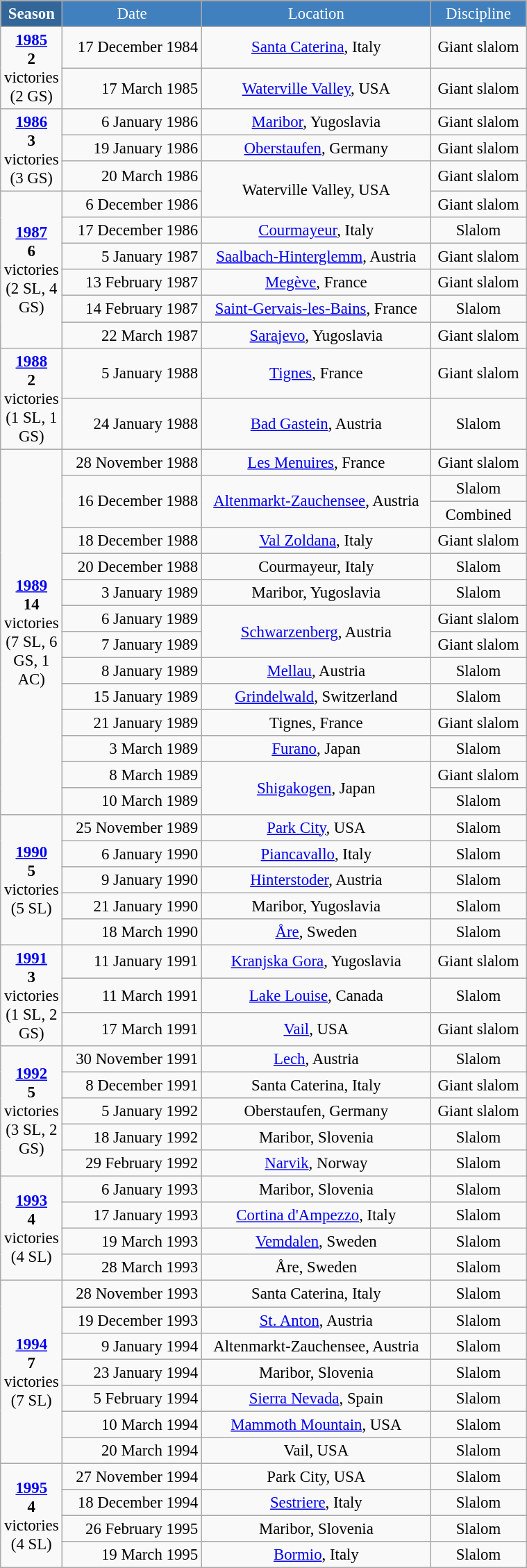<table class="wikitable"  style="font-size:95%; text-align:center; border:gray solid 1px; width:40%;">
<tr style="background:#369; color:white;">
<td rowspan="2" colspan="1" width="5%"><strong>Season</strong></td>
</tr>
<tr style="background-color:#4180be; color:white;">
<td>Date</td>
<td>Location</td>
<td>Discipline</td>
</tr>
<tr>
<td rowspan=2 align=center><strong><a href='#'>1985</a></strong> <br> <strong>2</strong> victories <br> (2 GS)</td>
<td align=right>17 December 1984</td>
<td> <a href='#'>Santa Caterina</a>, Italy</td>
<td align=center>Giant slalom</td>
</tr>
<tr>
<td align=right>17 March 1985</td>
<td> <a href='#'>Waterville Valley</a>, USA</td>
<td align=center>Giant slalom</td>
</tr>
<tr>
<td rowspan=3 align=center><strong><a href='#'>1986</a></strong> <br> <strong>3</strong> victories <br> (3 GS)</td>
<td align=right>6 January 1986</td>
<td> <a href='#'>Maribor</a>, Yugoslavia</td>
<td align=center>Giant slalom</td>
</tr>
<tr>
<td align=right>19 January 1986</td>
<td> <a href='#'>Oberstaufen</a>, Germany</td>
<td align=center>Giant slalom</td>
</tr>
<tr>
<td align=right>20 March 1986</td>
<td rowspan=2> Waterville Valley, USA</td>
<td align=center>Giant slalom</td>
</tr>
<tr>
<td rowspan=6 align=center><strong><a href='#'>1987</a></strong> <br> <strong>6</strong> victories <br> (2 SL, 4 GS)</td>
<td align=right>6 December 1986</td>
<td align=center>Giant slalom</td>
</tr>
<tr>
<td align=right>17 December 1986</td>
<td> <a href='#'>Courmayeur</a>, Italy</td>
<td align=center>Slalom</td>
</tr>
<tr>
<td align=right>5 January 1987</td>
<td> <a href='#'>Saalbach-Hinterglemm</a>, Austria</td>
<td align=center>Giant slalom</td>
</tr>
<tr>
<td align=right>13 February 1987</td>
<td> <a href='#'>Megève</a>, France</td>
<td align=center>Giant slalom</td>
</tr>
<tr>
<td align=right>14 February 1987</td>
<td> <a href='#'>Saint-Gervais-les-Bains</a>, France</td>
<td align=center>Slalom</td>
</tr>
<tr>
<td align=right>22 March 1987</td>
<td> <a href='#'>Sarajevo</a>, Yugoslavia</td>
<td align=center>Giant slalom</td>
</tr>
<tr>
<td rowspan=2 align=center><strong><a href='#'>1988</a></strong> <br> <strong>2</strong> victories <br> (1 SL, 1 GS)</td>
<td align=right>5 January 1988</td>
<td> <a href='#'>Tignes</a>, France</td>
<td align=center>Giant slalom</td>
</tr>
<tr>
<td align=right>24 January 1988</td>
<td> <a href='#'>Bad Gastein</a>, Austria</td>
<td align=center>Slalom</td>
</tr>
<tr>
<td rowspan=14 align=center><strong><a href='#'>1989</a></strong> <br> <strong>14</strong> victories <br> (7 SL, 6 GS, 1 AC)</td>
<td align=right>28 November 1988</td>
<td> <a href='#'>Les Menuires</a>, France</td>
<td align=center>Giant slalom</td>
</tr>
<tr>
<td align=right rowspan=2>16 December 1988</td>
<td rowspan=2> <a href='#'>Altenmarkt-Zauchensee</a>, Austria</td>
<td align=center>Slalom</td>
</tr>
<tr>
<td align=center>Combined</td>
</tr>
<tr>
<td align=right>18 December 1988</td>
<td> <a href='#'>Val Zoldana</a>, Italy</td>
<td align=center>Giant slalom</td>
</tr>
<tr>
<td align=right>20 December 1988</td>
<td> Courmayeur, Italy</td>
<td align=center>Slalom</td>
</tr>
<tr>
<td align=right>3 January 1989</td>
<td> Maribor, Yugoslavia</td>
<td align=center>Slalom</td>
</tr>
<tr>
<td align=right>6 January 1989</td>
<td rowspan=2> <a href='#'> Schwarzenberg</a>, Austria</td>
<td align=center>Giant slalom</td>
</tr>
<tr>
<td align=right>7 January 1989</td>
<td align=center>Giant slalom</td>
</tr>
<tr>
<td align=right>8 January 1989</td>
<td> <a href='#'>Mellau</a>, Austria</td>
<td align=center>Slalom</td>
</tr>
<tr>
<td align=right>15 January 1989</td>
<td> <a href='#'>Grindelwald</a>, Switzerland</td>
<td align=center>Slalom</td>
</tr>
<tr>
<td align=right>21 January 1989</td>
<td> Tignes, France</td>
<td align=center>Giant slalom</td>
</tr>
<tr>
<td align=right>3 March 1989</td>
<td> <a href='#'>Furano</a>, Japan</td>
<td align=center>Slalom</td>
</tr>
<tr>
<td align=right>8 March 1989</td>
<td rowspan=2> <a href='#'>Shigakogen</a>, Japan</td>
<td align=center>Giant slalom</td>
</tr>
<tr>
<td align=right>10 March 1989</td>
<td align=center>Slalom</td>
</tr>
<tr>
<td rowspan=5 align=center><strong><a href='#'>1990</a></strong> <br> <strong>5</strong> victories <br> (5 SL)</td>
<td align=right>25 November 1989</td>
<td> <a href='#'>Park City</a>, USA</td>
<td align=center>Slalom</td>
</tr>
<tr>
<td align=right>6 January 1990</td>
<td> <a href='#'>Piancavallo</a>, Italy</td>
<td align=center>Slalom</td>
</tr>
<tr>
<td align=right>9 January 1990</td>
<td> <a href='#'>Hinterstoder</a>, Austria</td>
<td align=center>Slalom</td>
</tr>
<tr>
<td align=right>21 January 1990</td>
<td> Maribor, Yugoslavia</td>
<td align=center>Slalom</td>
</tr>
<tr>
<td align=right>18 March 1990</td>
<td> <a href='#'>Åre</a>, Sweden</td>
<td align=center>Slalom</td>
</tr>
<tr>
<td rowspan=3 align=center><strong><a href='#'>1991</a></strong> <br> <strong>3</strong> victories <br> (1 SL, 2 GS)</td>
<td align=right>11 January 1991</td>
<td> <a href='#'>Kranjska Gora</a>, Yugoslavia</td>
<td align=center>Giant slalom</td>
</tr>
<tr>
<td align=right>11 March 1991</td>
<td> <a href='#'>Lake Louise</a>, Canada</td>
<td align=center>Slalom</td>
</tr>
<tr>
<td align=right>17 March 1991</td>
<td> <a href='#'>Vail</a>, USA</td>
<td align=center>Giant slalom</td>
</tr>
<tr>
<td rowspan=5 align=center><strong><a href='#'>1992</a></strong> <br> <strong>5</strong> victories <br> (3 SL, 2 GS)</td>
<td align=right>30 November 1991</td>
<td> <a href='#'>Lech</a>, Austria</td>
<td align=center>Slalom</td>
</tr>
<tr>
<td align=right>8 December 1991</td>
<td> Santa Caterina, Italy</td>
<td align=center>Giant slalom</td>
</tr>
<tr>
<td align=right>5 January 1992</td>
<td> Oberstaufen, Germany</td>
<td align=center>Giant slalom</td>
</tr>
<tr>
<td align=right>18 January 1992</td>
<td> Maribor, Slovenia</td>
<td align=center>Slalom</td>
</tr>
<tr>
<td align=right>29 February 1992</td>
<td> <a href='#'>Narvik</a>, Norway</td>
<td align=center>Slalom</td>
</tr>
<tr>
<td rowspan=4 align=center><strong><a href='#'>1993</a></strong> <br> <strong>4</strong> victories <br> (4 SL)</td>
<td align=right>6 January 1993</td>
<td> Maribor, Slovenia</td>
<td align=center>Slalom</td>
</tr>
<tr>
<td align=right>17 January 1993</td>
<td> <a href='#'>Cortina d'Ampezzo</a>, Italy</td>
<td align=center>Slalom</td>
</tr>
<tr>
<td align=right>19 March 1993</td>
<td> <a href='#'>Vemdalen</a>, Sweden</td>
<td align=center>Slalom</td>
</tr>
<tr>
<td align=right>28 March 1993</td>
<td> Åre, Sweden</td>
<td align=center>Slalom</td>
</tr>
<tr>
<td rowspan=7 align=center><strong><a href='#'>1994</a></strong> <br> <strong>7</strong> victories <br> (7 SL)</td>
<td align=right>28 November 1993</td>
<td> Santa Caterina, Italy</td>
<td align=center>Slalom</td>
</tr>
<tr>
<td align=right>19 December 1993</td>
<td> <a href='#'>St. Anton</a>, Austria</td>
<td align=center>Slalom</td>
</tr>
<tr>
<td align=right>9 January 1994</td>
<td> Altenmarkt-Zauchensee, Austria</td>
<td align=center>Slalom</td>
</tr>
<tr>
<td align=right>23 January 1994</td>
<td> Maribor, Slovenia</td>
<td align=center>Slalom</td>
</tr>
<tr>
<td align=right>5 February 1994</td>
<td> <a href='#'>Sierra Nevada</a>, Spain</td>
<td align=center>Slalom</td>
</tr>
<tr>
<td align=right>10 March 1994</td>
<td> <a href='#'>Mammoth Mountain</a>, USA</td>
<td align=center>Slalom</td>
</tr>
<tr>
<td align=right>20 March 1994</td>
<td> Vail, USA</td>
<td align=center>Slalom</td>
</tr>
<tr>
<td rowspan=4 align=center><strong><a href='#'>1995</a></strong> <br> <strong>4</strong> victories <br> (4 SL)</td>
<td align=right>27 November 1994</td>
<td> Park City, USA</td>
<td align=center>Slalom</td>
</tr>
<tr>
<td align=right>18 December 1994</td>
<td> <a href='#'>Sestriere</a>, Italy</td>
<td align=center>Slalom</td>
</tr>
<tr>
<td align=right>26 February 1995</td>
<td> Maribor, Slovenia</td>
<td align=center>Slalom</td>
</tr>
<tr>
<td align=right>19 March 1995</td>
<td> <a href='#'>Bormio</a>, Italy</td>
<td align=center>Slalom</td>
</tr>
</table>
